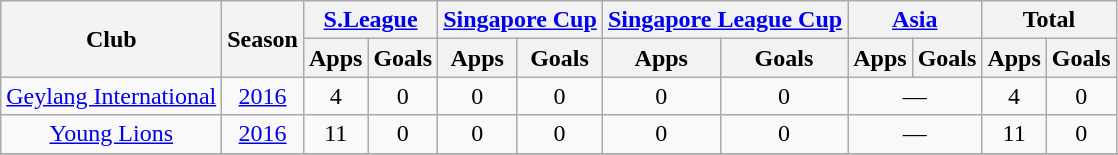<table style="text-align:center" class="wikitable">
<tr>
<th rowspan="2">Club</th>
<th rowspan="2">Season</th>
<th colspan="2"><a href='#'>S.League</a></th>
<th colspan="2"><a href='#'>Singapore Cup</a></th>
<th colspan="2"><a href='#'>Singapore League Cup</a></th>
<th colspan="2"><a href='#'>Asia</a></th>
<th colspan="2">Total</th>
</tr>
<tr>
<th>Apps</th>
<th>Goals</th>
<th>Apps</th>
<th>Goals</th>
<th>Apps</th>
<th>Goals</th>
<th>Apps</th>
<th>Goals</th>
<th>Apps</th>
<th>Goals</th>
</tr>
<tr>
<td><a href='#'>Geylang International</a></td>
<td><a href='#'>2016</a></td>
<td>4</td>
<td>0</td>
<td>0</td>
<td>0</td>
<td>0</td>
<td>0</td>
<td colspan="2">—</td>
<td>4</td>
<td>0</td>
</tr>
<tr>
<td><a href='#'>Young Lions</a></td>
<td><a href='#'>2016</a></td>
<td>11</td>
<td>0</td>
<td>0</td>
<td>0</td>
<td>0</td>
<td>0</td>
<td colspan="2">—</td>
<td>11</td>
<td>0</td>
</tr>
<tr>
</tr>
</table>
